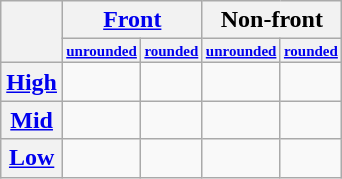<table class="wikitable" style="text-align: center;">
<tr>
<th rowspan="2"></th>
<th colspan="2"><a href='#'>Front</a></th>
<th colspan="2">Non-front</th>
</tr>
<tr style="font-size: x-small;">
<th><a href='#'>unrounded</a></th>
<th><a href='#'>rounded</a></th>
<th><a href='#'>unrounded</a></th>
<th><a href='#'>rounded</a></th>
</tr>
<tr>
<th><a href='#'>High</a></th>
<td> </td>
<td></td>
<td> </td>
<td></td>
</tr>
<tr>
<th><a href='#'>Mid</a></th>
<td> </td>
<td> </td>
<td></td>
<td> </td>
</tr>
<tr>
<th><a href='#'>Low</a></th>
<td></td>
<td></td>
<td> </td>
<td></td>
</tr>
</table>
